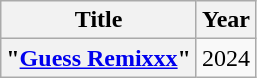<table class="wikitable plainrowheaders" style="text-align:center">
<tr>
<th scope="col">Title</th>
<th scope="col">Year</th>
</tr>
<tr>
<th scope="row">"<a href='#'>Guess Remixxx</a>"</th>
<td rowspan="1">2024</td>
</tr>
</table>
